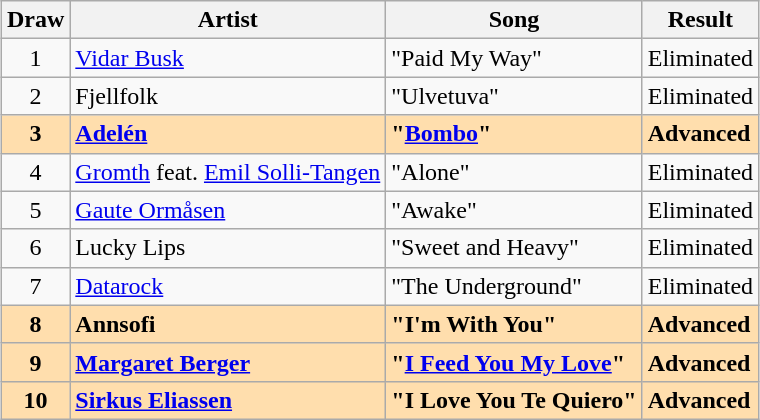<table class="sortable wikitable" style="margin: 1em auto 1em auto; text-align:center">
<tr>
<th>Draw</th>
<th>Artist</th>
<th>Song</th>
<th>Result</th>
</tr>
<tr>
<td>1</td>
<td align="left"><a href='#'>Vidar Busk</a></td>
<td align="left">"Paid My Way"</td>
<td align="left">Eliminated</td>
</tr>
<tr>
<td>2</td>
<td align="left">Fjellfolk</td>
<td align="left">"Ulvetuva"</td>
<td align="left">Eliminated</td>
</tr>
<tr style="background:navajowhite; font-weight:bold;">
<td>3</td>
<td align="left"><a href='#'>Adelén</a></td>
<td align="left">"<a href='#'>Bombo</a>"</td>
<td align="left">Advanced</td>
</tr>
<tr>
<td>4</td>
<td align="left"><a href='#'>Gromth</a> feat. <a href='#'>Emil Solli-Tangen</a></td>
<td align="left">"Alone"</td>
<td align="left">Eliminated</td>
</tr>
<tr>
<td>5</td>
<td align="left"><a href='#'>Gaute Ormåsen</a></td>
<td align="left">"Awake"</td>
<td align="left">Eliminated</td>
</tr>
<tr>
<td>6</td>
<td align="left">Lucky Lips</td>
<td align="left">"Sweet and Heavy"</td>
<td align="left">Eliminated</td>
</tr>
<tr>
<td>7</td>
<td align="left"><a href='#'>Datarock</a></td>
<td align="left">"The Underground"</td>
<td align="left">Eliminated</td>
</tr>
<tr style="background:navajowhite; font-weight:bold;">
<td>8</td>
<td align="left">Annsofi</td>
<td align="left">"I'm With You"</td>
<td align="left">Advanced</td>
</tr>
<tr style="background:navajowhite; font-weight:bold;">
<td>9</td>
<td align="left"><a href='#'>Margaret Berger</a></td>
<td align="left">"<a href='#'>I Feed You My Love</a>"</td>
<td align="left">Advanced</td>
</tr>
<tr style="background:navajowhite; font-weight:bold;">
<td>10</td>
<td align="left"><a href='#'>Sirkus Eliassen</a></td>
<td align="left">"I Love You Te Quiero"</td>
<td align="left">Advanced</td>
</tr>
</table>
